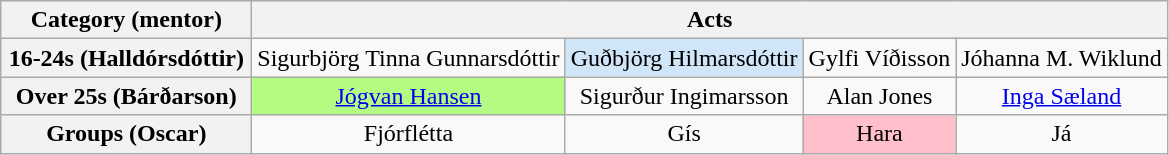<table class="wikitable" style="text-align:center">
<tr>
<th spope="col" style="width:160px;">Category (mentor)</th>
<th scope="col" colspan="4">Acts</th>
</tr>
<tr>
<th scope="col">16-24s (Halldórsdóttir)</th>
<td>Sigurbjörg Tinna Gunnarsdóttir</td>
<td style="background:#D1E5F8">Guðbjörg Hilmarsdóttir</td>
<td>Gylfi Víðisson</td>
<td>Jóhanna M. Wiklund</td>
</tr>
<tr>
<th scope="col">Over 25s (Bárðarson)</th>
<td style="background:#B4FB84"><a href='#'>Jógvan Hansen</a></td>
<td>Sigurður Ingimarsson</td>
<td>Alan Jones</td>
<td><a href='#'>Inga Sæland</a></td>
</tr>
<tr>
<th scope="col">Groups (Oscar)</th>
<td>Fjórflétta</td>
<td>Gís</td>
<td style="background:pink">Hara</td>
<td>Já</td>
</tr>
</table>
